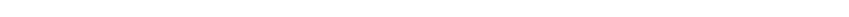<table style="width:88%; text-align:center;">
<tr style="color:white;">
<td style="background:"><strong>6</strong></td>
<td style="background:"><strong>22</strong></td>
</tr>
</table>
